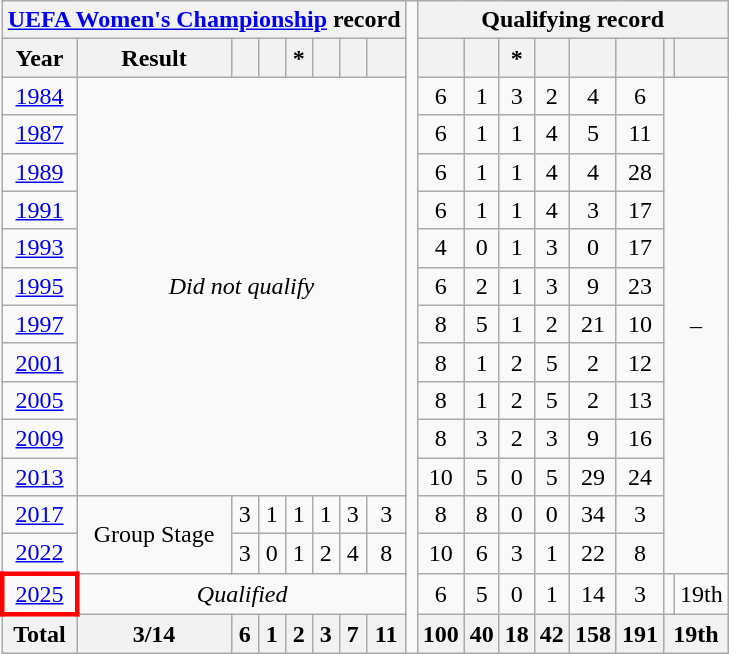<table class="wikitable" style="text-align: center;">
<tr>
<th colspan=8><a href='#'>UEFA Women's Championship</a> record</th>
<td rowspan=99></td>
<th colspan=8>Qualifying record</th>
</tr>
<tr>
<th>Year</th>
<th>Result</th>
<th></th>
<th></th>
<th>*</th>
<th></th>
<th></th>
<th></th>
<th><br></th>
<th></th>
<th>*</th>
<th></th>
<th></th>
<th></th>
<th></th>
<th></th>
</tr>
<tr>
<td> <a href='#'>1984</a></td>
<td colspan=7 rowspan=11><em>Did not qualify</em></td>
<td>6</td>
<td>1</td>
<td>3</td>
<td>2</td>
<td>4</td>
<td>6</td>
<td rowspan=13 colspan=2>–</td>
</tr>
<tr>
<td> <a href='#'>1987</a></td>
<td>6</td>
<td>1</td>
<td>1</td>
<td>4</td>
<td>5</td>
<td>11</td>
</tr>
<tr>
<td> <a href='#'>1989</a></td>
<td>6</td>
<td>1</td>
<td>1</td>
<td>4</td>
<td>4</td>
<td>28</td>
</tr>
<tr>
<td> <a href='#'>1991</a></td>
<td>6</td>
<td>1</td>
<td>1</td>
<td>4</td>
<td>3</td>
<td>17</td>
</tr>
<tr>
<td> <a href='#'>1993</a></td>
<td>4</td>
<td>0</td>
<td>1</td>
<td>3</td>
<td>0</td>
<td>17</td>
</tr>
<tr>
<td>    <a href='#'>1995</a></td>
<td>6</td>
<td>2</td>
<td>1</td>
<td>3</td>
<td>9</td>
<td>23</td>
</tr>
<tr>
<td>  <a href='#'>1997</a></td>
<td>8</td>
<td>5</td>
<td>1</td>
<td>2</td>
<td>21</td>
<td>10</td>
</tr>
<tr>
<td> <a href='#'>2001</a></td>
<td>8</td>
<td>1</td>
<td>2</td>
<td>5</td>
<td>2</td>
<td>12</td>
</tr>
<tr>
<td> <a href='#'>2005</a></td>
<td>8</td>
<td>1</td>
<td>2</td>
<td>5</td>
<td>2</td>
<td>13</td>
</tr>
<tr>
<td> <a href='#'>2009</a></td>
<td>8</td>
<td>3</td>
<td>2</td>
<td>3</td>
<td>9</td>
<td>16</td>
</tr>
<tr>
<td> <a href='#'>2013</a></td>
<td>10</td>
<td>5</td>
<td>0</td>
<td>5</td>
<td>29</td>
<td>24</td>
</tr>
<tr>
<td> <a href='#'>2017</a></td>
<td rowspan="2">Group Stage</td>
<td>3</td>
<td>1</td>
<td>1</td>
<td>1</td>
<td>3</td>
<td>3</td>
<td>8</td>
<td>8</td>
<td>0</td>
<td>0</td>
<td>34</td>
<td>3</td>
</tr>
<tr>
<td> <a href='#'>2022</a></td>
<td>3</td>
<td>0</td>
<td>1</td>
<td>2</td>
<td>4</td>
<td>8</td>
<td>10</td>
<td>6</td>
<td>3</td>
<td>1</td>
<td>22</td>
<td>8</td>
</tr>
<tr>
<td style="border: 3px solid red"> <a href='#'>2025</a></td>
<td colspan=7><em>Qualified</em></td>
<td>6</td>
<td>5</td>
<td>0</td>
<td>1</td>
<td>14</td>
<td>3</td>
<td></td>
<td>19th</td>
</tr>
<tr>
<th>Total</th>
<th>3/14</th>
<th>6</th>
<th>1</th>
<th>2</th>
<th>3</th>
<th>7</th>
<th>11</th>
<th>100</th>
<th>40</th>
<th>18</th>
<th>42</th>
<th>158</th>
<th>191</th>
<th colspan=2>19th</th>
</tr>
</table>
